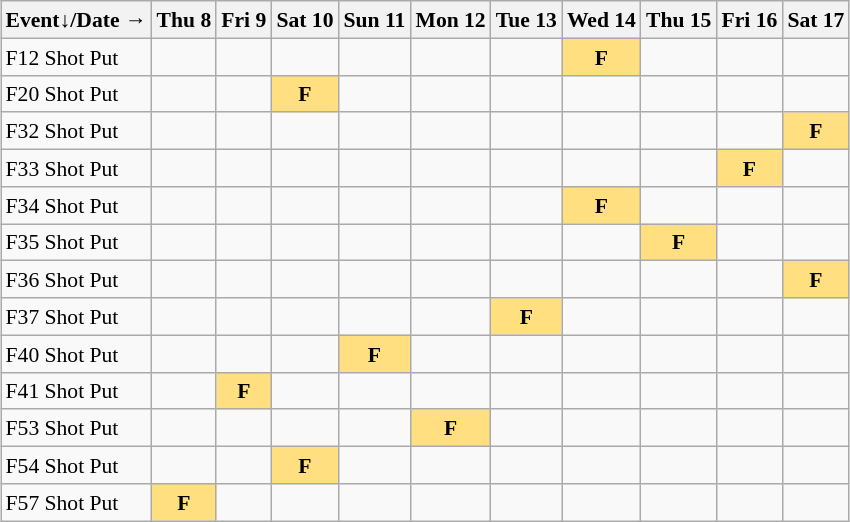<table class="wikitable" style="margin:0.5em auto; font-size:90%; line-height:1.25em;">
<tr align="center">
<th>Event↓/Date →</th>
<th>Thu 8</th>
<th>Fri 9</th>
<th>Sat 10</th>
<th>Sun 11</th>
<th>Mon 12</th>
<th>Tue 13</th>
<th>Wed 14</th>
<th>Thu 15</th>
<th>Fri 16</th>
<th>Sat 17</th>
</tr>
<tr align="center">
<td align="left">F12 Shot Put</td>
<td></td>
<td></td>
<td></td>
<td></td>
<td></td>
<td></td>
<td bgcolor="#FFDF80"><strong>F</strong></td>
<td></td>
<td></td>
<td></td>
</tr>
<tr align="center">
<td align="left">F20 Shot Put</td>
<td></td>
<td></td>
<td bgcolor="#FFDF80"><strong>F</strong></td>
<td></td>
<td></td>
<td></td>
<td></td>
<td></td>
<td></td>
<td></td>
</tr>
<tr align="center">
<td align="left">F32 Shot Put</td>
<td></td>
<td></td>
<td></td>
<td></td>
<td></td>
<td></td>
<td></td>
<td></td>
<td></td>
<td bgcolor="#FFDF80"><strong>F</strong></td>
</tr>
<tr align="center">
<td align="left">F33 Shot Put</td>
<td></td>
<td></td>
<td></td>
<td></td>
<td></td>
<td></td>
<td></td>
<td></td>
<td bgcolor="#FFDF80"><strong>F</strong></td>
<td></td>
</tr>
<tr align="center">
<td align="left">F34 Shot Put</td>
<td></td>
<td></td>
<td></td>
<td></td>
<td></td>
<td></td>
<td bgcolor="#FFDF80"><strong>F</strong></td>
<td></td>
<td></td>
<td></td>
</tr>
<tr align="center">
<td align="left">F35 Shot Put</td>
<td></td>
<td></td>
<td></td>
<td></td>
<td></td>
<td></td>
<td></td>
<td bgcolor="#FFDF80"><strong>F</strong></td>
<td></td>
<td></td>
</tr>
<tr align="center">
<td align="left">F36 Shot Put</td>
<td></td>
<td></td>
<td></td>
<td></td>
<td></td>
<td></td>
<td></td>
<td></td>
<td></td>
<td bgcolor="#FFDF80"><strong>F</strong></td>
</tr>
<tr align="center">
<td align="left">F37 Shot Put</td>
<td></td>
<td></td>
<td></td>
<td></td>
<td></td>
<td bgcolor="#FFDF80"><strong>F</strong></td>
<td></td>
<td></td>
<td></td>
<td></td>
</tr>
<tr align="center">
<td align="left">F40 Shot Put</td>
<td></td>
<td></td>
<td></td>
<td bgcolor="#FFDF80"><strong>F</strong></td>
<td></td>
<td></td>
<td></td>
<td></td>
<td></td>
<td></td>
</tr>
<tr align="center">
<td align="left">F41 Shot Put</td>
<td></td>
<td bgcolor="#FFDF80"><strong>F</strong></td>
<td></td>
<td></td>
<td></td>
<td></td>
<td></td>
<td></td>
<td></td>
<td></td>
</tr>
<tr align="center">
<td align="left">F53 Shot Put</td>
<td></td>
<td></td>
<td></td>
<td></td>
<td bgcolor="#FFDF80"><strong>F</strong></td>
<td></td>
<td></td>
<td></td>
<td></td>
<td></td>
</tr>
<tr align="center">
<td align="left">F54 Shot Put</td>
<td></td>
<td></td>
<td bgcolor="#FFDF80"><strong>F</strong></td>
<td></td>
<td></td>
<td></td>
<td></td>
<td></td>
<td></td>
<td></td>
</tr>
<tr align="center">
<td align="left">F57 Shot Put</td>
<td bgcolor="#FFDF80"><strong>F</strong></td>
<td></td>
<td></td>
<td></td>
<td></td>
<td></td>
<td></td>
<td></td>
<td></td>
<td></td>
</tr>
</table>
